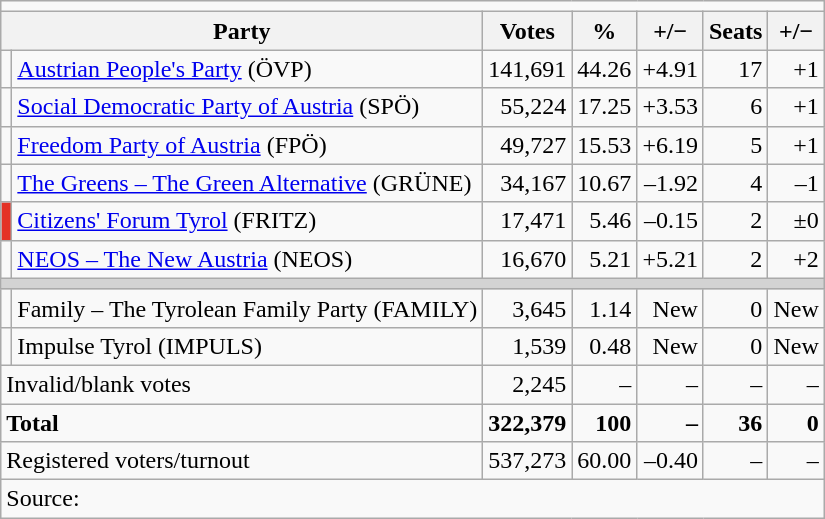<table class=wikitable style=text-align:right>
<tr>
<td align=center colspan=7></td>
</tr>
<tr>
<th colspan=2>Party</th>
<th>Votes</th>
<th>%</th>
<th>+/−</th>
<th>Seats</th>
<th>+/−</th>
</tr>
<tr>
<td bgcolor=></td>
<td align=left><a href='#'>Austrian People's Party</a> (ÖVP)</td>
<td>141,691</td>
<td>44.26</td>
<td>+4.91</td>
<td>17</td>
<td>+1</td>
</tr>
<tr>
<td bgcolor=></td>
<td align=left><a href='#'>Social Democratic Party of Austria</a> (SPÖ)</td>
<td>55,224</td>
<td>17.25</td>
<td>+3.53</td>
<td>6</td>
<td>+1</td>
</tr>
<tr>
<td bgcolor=></td>
<td align=left><a href='#'>Freedom Party of Austria</a> (FPÖ)</td>
<td>49,727</td>
<td>15.53</td>
<td>+6.19</td>
<td>5</td>
<td>+1</td>
</tr>
<tr>
<td bgcolor=></td>
<td align=left><a href='#'>The Greens – The Green Alternative</a> (GRÜNE)</td>
<td>34,167</td>
<td>10.67</td>
<td>–1.92</td>
<td>4</td>
<td>–1</td>
</tr>
<tr>
<td bgcolor=#E43226></td>
<td align=left><a href='#'>Citizens' Forum Tyrol</a> (FRITZ)</td>
<td>17,471</td>
<td>5.46</td>
<td>–0.15</td>
<td>2</td>
<td>±0</td>
</tr>
<tr>
<td bgcolor=></td>
<td align=left><a href='#'>NEOS – The New Austria</a> (NEOS)</td>
<td>16,670</td>
<td>5.21</td>
<td>+5.21</td>
<td>2</td>
<td>+2</td>
</tr>
<tr>
<td colspan=7 bgcolor=lightgrey></td>
</tr>
<tr>
<td></td>
<td align=left>Family – The Tyrolean Family Party (FAMILY)</td>
<td>3,645</td>
<td>1.14</td>
<td>New</td>
<td>0</td>
<td>New</td>
</tr>
<tr>
<td></td>
<td align=left>Impulse Tyrol (IMPULS)</td>
<td>1,539</td>
<td>0.48</td>
<td>New</td>
<td>0</td>
<td>New</td>
</tr>
<tr>
<td colspan=2 align=left>Invalid/blank votes</td>
<td>2,245</td>
<td>–</td>
<td>–</td>
<td>–</td>
<td>–</td>
</tr>
<tr>
<td colspan=2 align=left><strong>Total</strong></td>
<td><strong>322,379</strong></td>
<td><strong>100</strong></td>
<td><strong>–</strong></td>
<td><strong>36</strong></td>
<td><strong>0</strong></td>
</tr>
<tr>
<td align=left colspan=2>Registered voters/turnout</td>
<td>537,273</td>
<td>60.00</td>
<td>–0.40</td>
<td>–</td>
<td>–</td>
</tr>
<tr>
<td align=left colspan=7>Source: </td>
</tr>
</table>
